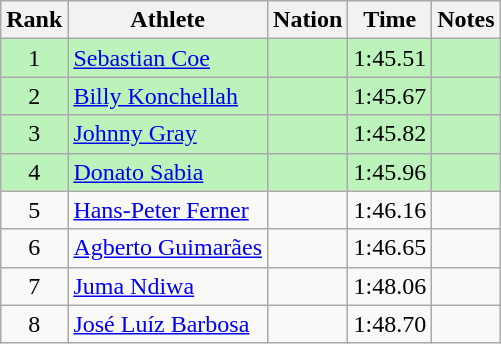<table class="wikitable sortable" style="text-align:center">
<tr>
<th>Rank</th>
<th>Athlete</th>
<th>Nation</th>
<th>Time</th>
<th>Notes</th>
</tr>
<tr style="background:#bbf3bb;">
<td>1</td>
<td align=left><a href='#'>Sebastian Coe</a></td>
<td align=left></td>
<td>1:45.51</td>
<td></td>
</tr>
<tr style="background:#bbf3bb;">
<td>2</td>
<td align=left><a href='#'>Billy Konchellah</a></td>
<td align=left></td>
<td>1:45.67</td>
<td></td>
</tr>
<tr style="background:#bbf3bb;">
<td>3</td>
<td align=left><a href='#'>Johnny Gray</a></td>
<td align=left></td>
<td>1:45.82</td>
<td></td>
</tr>
<tr style="background:#bbf3bb;">
<td>4</td>
<td align=left><a href='#'>Donato Sabia</a></td>
<td align=left></td>
<td>1:45.96</td>
<td></td>
</tr>
<tr>
<td>5</td>
<td align=left><a href='#'>Hans-Peter Ferner</a></td>
<td align=left></td>
<td>1:46.16</td>
<td></td>
</tr>
<tr>
<td>6</td>
<td align=left><a href='#'>Agberto Guimarães</a></td>
<td align=left></td>
<td>1:46.65</td>
<td></td>
</tr>
<tr>
<td>7</td>
<td align=left><a href='#'>Juma Ndiwa</a></td>
<td align=left></td>
<td>1:48.06</td>
<td></td>
</tr>
<tr>
<td>8</td>
<td align=left><a href='#'>José Luíz Barbosa</a></td>
<td align=left></td>
<td>1:48.70</td>
<td></td>
</tr>
</table>
